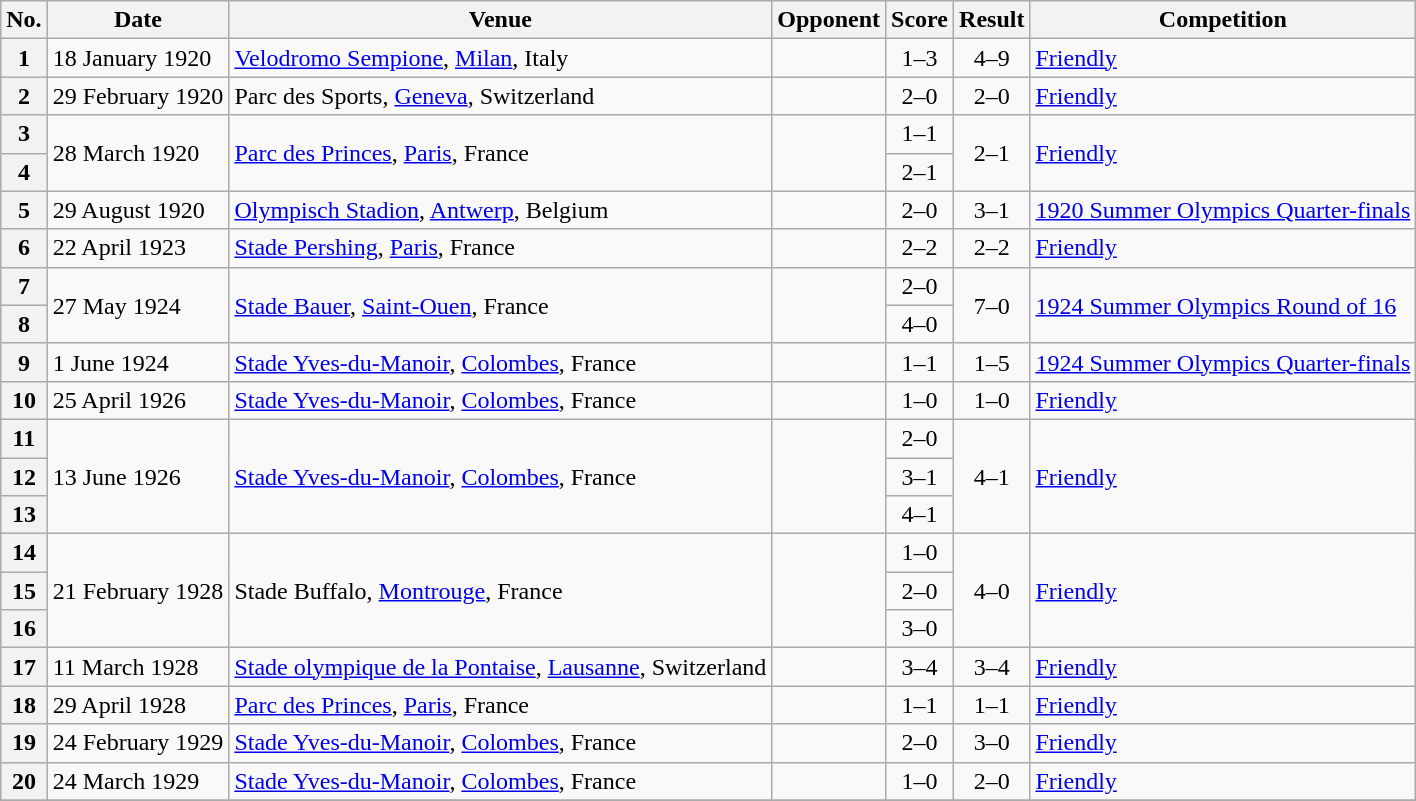<table class="wikitable sortable plainrowheaders">
<tr>
<th scope=col>No.</th>
<th scope=col>Date</th>
<th scope=col>Venue</th>
<th scope=col>Opponent</th>
<th scope=col>Score</th>
<th scope=col>Result</th>
<th scope=col>Competition</th>
</tr>
<tr>
<th scope=row style=text-align:center>1</th>
<td>18 January 1920</td>
<td><a href='#'>Velodromo Sempione</a>, <a href='#'>Milan</a>, Italy</td>
<td></td>
<td align=center>1–3</td>
<td align=center>4–9</td>
<td><a href='#'>Friendly</a></td>
</tr>
<tr>
<th scope=row style=text-align:center>2</th>
<td>29 February 1920</td>
<td>Parc des Sports, <a href='#'>Geneva</a>, Switzerland</td>
<td></td>
<td align=center>2–0</td>
<td align=center>2–0</td>
<td><a href='#'>Friendly</a></td>
</tr>
<tr>
<th scope=row style=text-align:center>3</th>
<td rowspan=2>28 March 1920</td>
<td rowspan=2><a href='#'>Parc des Princes</a>, <a href='#'>Paris</a>, France</td>
<td rowspan=2></td>
<td align=center>1–1</td>
<td rowspan=2 align=center>2–1</td>
<td rowspan=2><a href='#'>Friendly</a></td>
</tr>
<tr>
<th scope=row style=text-align:center>4</th>
<td align=center>2–1</td>
</tr>
<tr>
<th scope=row style=text-align:center>5</th>
<td>29 August 1920</td>
<td><a href='#'>Olympisch Stadion</a>, <a href='#'>Antwerp</a>, Belgium</td>
<td></td>
<td align=center>2–0</td>
<td rowspan=1 align=center>3–1</td>
<td><a href='#'>1920 Summer Olympics Quarter-finals</a></td>
</tr>
<tr>
<th scope=row style=text-align:center>6</th>
<td>22 April 1923</td>
<td><a href='#'>Stade Pershing</a>, <a href='#'>Paris</a>, France</td>
<td></td>
<td align=center>2–2</td>
<td align=center>2–2</td>
<td><a href='#'>Friendly</a></td>
</tr>
<tr>
<th scope=row style=text-align:center>7</th>
<td rowspan=2>27 May 1924</td>
<td rowspan=2><a href='#'>Stade Bauer</a>, <a href='#'>Saint-Ouen</a>, France</td>
<td rowspan=2></td>
<td align=center>2–0</td>
<td rowspan=2 align=center>7–0</td>
<td rowspan=2><a href='#'>1924 Summer Olympics Round of 16</a></td>
</tr>
<tr>
<th scope=row style=text-align:center>8</th>
<td align=center>4–0</td>
</tr>
<tr>
<th scope=row style=text-align:center>9</th>
<td>1 June 1924</td>
<td><a href='#'>Stade Yves-du-Manoir</a>, <a href='#'>Colombes</a>, France</td>
<td></td>
<td align=center>1–1</td>
<td align=center>1–5</td>
<td><a href='#'>1924 Summer Olympics Quarter-finals</a></td>
</tr>
<tr>
<th scope=row style=text-align:center>10</th>
<td>25 April 1926</td>
<td><a href='#'>Stade Yves-du-Manoir</a>, <a href='#'>Colombes</a>, France</td>
<td></td>
<td align=center>1–0</td>
<td align=center>1–0</td>
<td><a href='#'>Friendly</a></td>
</tr>
<tr>
<th scope=row style=text-align:center>11</th>
<td rowspan=3>13 June 1926</td>
<td rowspan=3><a href='#'>Stade Yves-du-Manoir</a>, <a href='#'>Colombes</a>, France</td>
<td rowspan=3></td>
<td align=center>2–0</td>
<td rowspan=3 align=center>4–1</td>
<td rowspan=3><a href='#'>Friendly</a></td>
</tr>
<tr>
<th scope=row style=text-align:center>12</th>
<td align=center>3–1</td>
</tr>
<tr>
<th scope=row style=text-align:center>13</th>
<td align=center>4–1</td>
</tr>
<tr>
<th scope=row style=text-align:center>14</th>
<td rowspan=3>21 February 1928</td>
<td rowspan=3>Stade Buffalo, <a href='#'>Montrouge</a>, France</td>
<td rowspan=3></td>
<td align=center>1–0</td>
<td rowspan=3 align=center>4–0</td>
<td rowspan=3><a href='#'>Friendly</a></td>
</tr>
<tr>
<th scope=row style=text-align:center>15</th>
<td align=center>2–0</td>
</tr>
<tr>
<th scope=row style=text-align:center>16</th>
<td align=center>3–0</td>
</tr>
<tr>
<th scope=row style=text-align:center>17</th>
<td>11 March 1928</td>
<td><a href='#'>Stade olympique de la Pontaise</a>, <a href='#'>Lausanne</a>, Switzerland</td>
<td></td>
<td align=center>3–4</td>
<td align=center>3–4</td>
<td><a href='#'>Friendly</a></td>
</tr>
<tr>
<th scope=row style=text-align:center>18</th>
<td>29 April 1928</td>
<td><a href='#'>Parc des Princes</a>, <a href='#'>Paris</a>, France</td>
<td></td>
<td align=center>1–1</td>
<td align=center>1–1</td>
<td><a href='#'>Friendly</a></td>
</tr>
<tr>
<th scope=row style=text-align:center>19</th>
<td>24 February 1929</td>
<td><a href='#'>Stade Yves-du-Manoir</a>, <a href='#'>Colombes</a>, France</td>
<td></td>
<td align=center>2–0</td>
<td align=center>3–0</td>
<td><a href='#'>Friendly</a></td>
</tr>
<tr>
<th scope=row style=text-align:center>20</th>
<td>24 March 1929</td>
<td><a href='#'>Stade Yves-du-Manoir</a>, <a href='#'>Colombes</a>, France</td>
<td></td>
<td align=center>1–0</td>
<td align=center>2–0</td>
<td><a href='#'>Friendly</a></td>
</tr>
<tr>
</tr>
</table>
